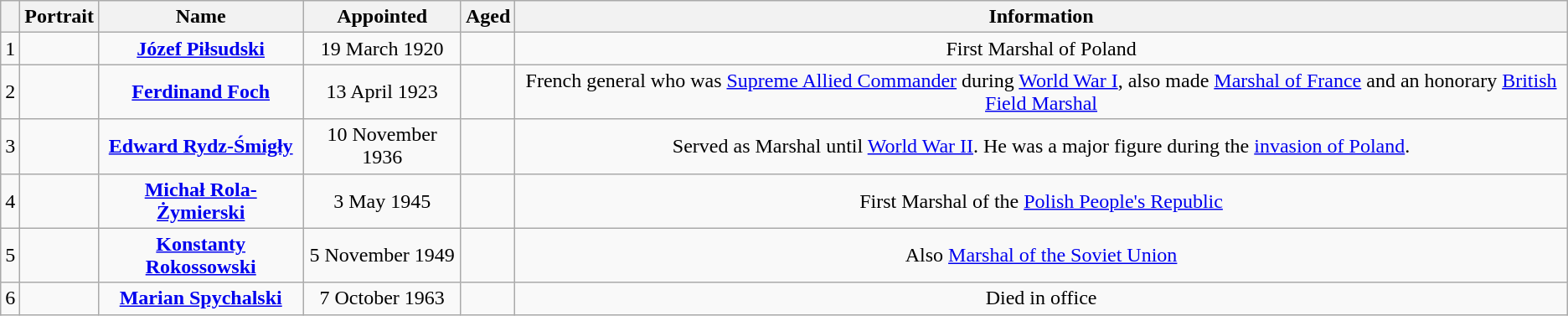<table class="wikitable" style="text-align:center;">
<tr>
<th></th>
<th>Portrait</th>
<th>Name<br></th>
<th>Appointed</th>
<th>Aged</th>
<th>Information</th>
</tr>
<tr>
<td>1</td>
<td></td>
<td><strong><a href='#'>Józef Piłsudski</a></strong><br></td>
<td>19 March 1920</td>
<td></td>
<td>First Marshal of Poland</td>
</tr>
<tr>
<td>2</td>
<td></td>
<td><strong><a href='#'>Ferdinand Foch</a></strong><br></td>
<td>13 April 1923</td>
<td></td>
<td>French general who was <a href='#'>Supreme Allied Commander</a> during <a href='#'>World War I</a>, also made <a href='#'>Marshal of France</a> and an honorary <a href='#'>British Field Marshal</a></td>
</tr>
<tr>
<td>3</td>
<td></td>
<td><strong><a href='#'>Edward Rydz-Śmigły</a></strong><br></td>
<td>10 November 1936</td>
<td></td>
<td>Served as Marshal until <a href='#'>World War II</a>. He was a major figure during the <a href='#'>invasion of Poland</a>.</td>
</tr>
<tr>
<td>4</td>
<td></td>
<td><strong><a href='#'>Michał Rola-Żymierski</a></strong><br></td>
<td>3 May 1945</td>
<td></td>
<td>First Marshal of the <a href='#'>Polish People's Republic</a></td>
</tr>
<tr>
<td>5</td>
<td></td>
<td><strong><a href='#'>Konstanty Rokossowski</a></strong><br></td>
<td>5 November 1949</td>
<td></td>
<td>Also <a href='#'>Marshal of the Soviet Union</a></td>
</tr>
<tr>
<td>6</td>
<td></td>
<td><strong><a href='#'>Marian Spychalski</a></strong><br></td>
<td>7 October 1963</td>
<td></td>
<td>Died in office</td>
</tr>
</table>
